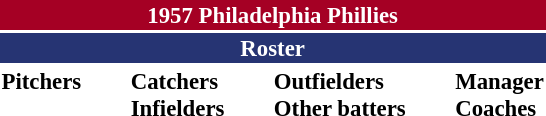<table class="toccolours" style="font-size: 95%;">
<tr>
<th colspan="10" style="background-color: #A50024; color: white; text-align: center;">1957 Philadelphia Phillies</th>
</tr>
<tr>
<td colspan="10" style="background-color: #263473; color: white; text-align: center;"><strong>Roster</strong></td>
</tr>
<tr>
<td valign="top"><strong>Pitchers</strong><br>











</td>
<td width="25px"></td>
<td valign="top"><strong>Catchers</strong><br>


<strong>Infielders</strong>









</td>
<td width="25px"></td>
<td valign="top"><strong>Outfielders</strong><br>





<strong>Other batters</strong>


</td>
<td width="25px"></td>
<td valign="top"><strong>Manager</strong><br>
<strong>Coaches</strong>




</td>
</tr>
<tr>
</tr>
</table>
